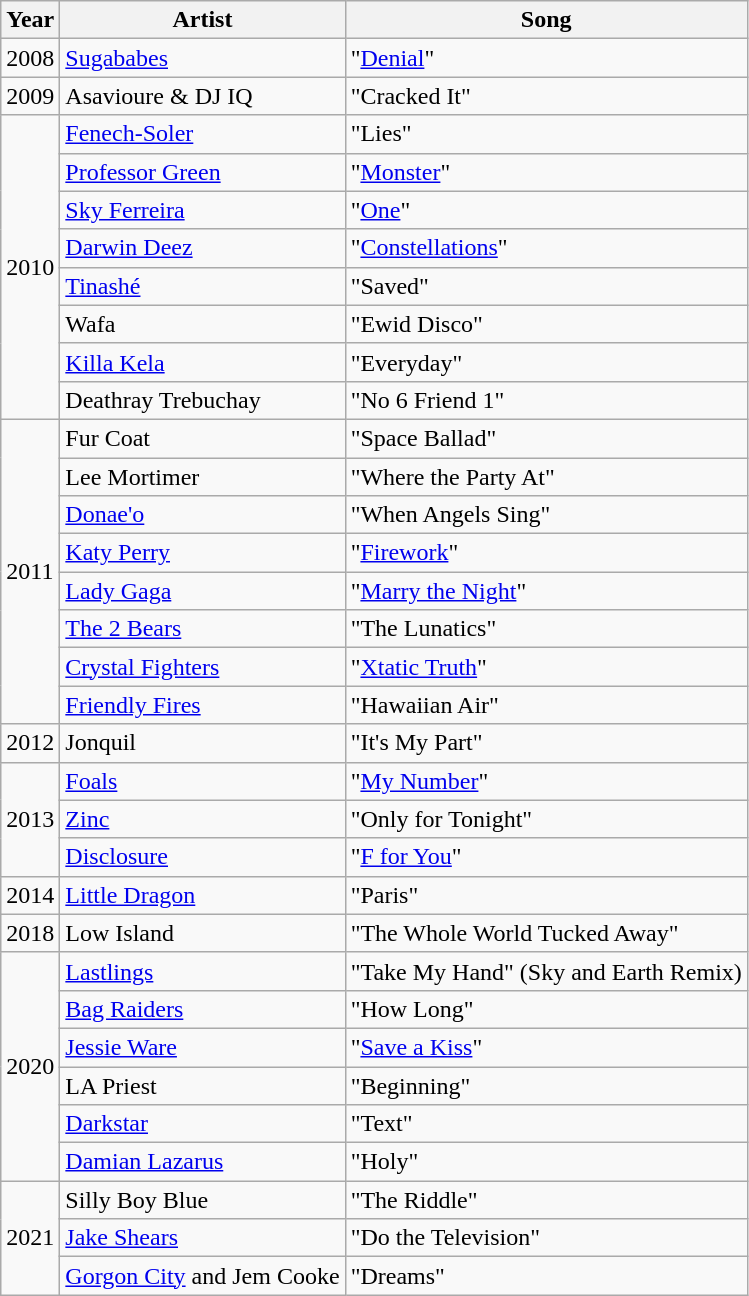<table class="wikitable plainrowheaders">
<tr>
<th>Year</th>
<th>Artist</th>
<th>Song</th>
</tr>
<tr>
<td>2008</td>
<td><a href='#'>Sugababes</a></td>
<td>"<a href='#'>Denial</a>"</td>
</tr>
<tr>
<td>2009</td>
<td>Asavioure & DJ IQ</td>
<td>"Cracked It"</td>
</tr>
<tr>
<td rowspan="8">2010</td>
<td><a href='#'>Fenech-Soler</a></td>
<td>"Lies"</td>
</tr>
<tr>
<td><a href='#'>Professor Green</a></td>
<td>"<a href='#'>Monster</a>"</td>
</tr>
<tr>
<td><a href='#'>Sky Ferreira</a></td>
<td>"<a href='#'>One</a>"</td>
</tr>
<tr>
<td><a href='#'>Darwin Deez</a></td>
<td>"<a href='#'>Constellations</a>"</td>
</tr>
<tr>
<td><a href='#'>Tinashé</a></td>
<td>"Saved"</td>
</tr>
<tr>
<td>Wafa</td>
<td>"Ewid Disco"</td>
</tr>
<tr>
<td><a href='#'>Killa Kela</a></td>
<td>"Everyday"</td>
</tr>
<tr>
<td>Deathray Trebuchay</td>
<td>"No 6 Friend 1"</td>
</tr>
<tr>
<td rowspan="8">2011</td>
<td>Fur Coat</td>
<td>"Space Ballad"</td>
</tr>
<tr>
<td>Lee Mortimer</td>
<td>"Where the Party At"</td>
</tr>
<tr>
<td><a href='#'>Donae'o</a> </td>
<td>"When Angels Sing"</td>
</tr>
<tr>
<td><a href='#'>Katy Perry</a></td>
<td>"<a href='#'>Firework</a>"</td>
</tr>
<tr>
<td><a href='#'>Lady Gaga</a></td>
<td>"<a href='#'>Marry the Night</a>"</td>
</tr>
<tr>
<td><a href='#'>The 2 Bears</a></td>
<td>"The Lunatics"</td>
</tr>
<tr>
<td><a href='#'>Crystal Fighters</a></td>
<td>"<a href='#'>Xtatic Truth</a>"</td>
</tr>
<tr>
<td><a href='#'>Friendly Fires</a></td>
<td>"Hawaiian Air"</td>
</tr>
<tr>
<td>2012</td>
<td>Jonquil</td>
<td>"It's My Part"</td>
</tr>
<tr>
<td rowspan="3">2013</td>
<td><a href='#'>Foals</a></td>
<td>"<a href='#'>My Number</a>"</td>
</tr>
<tr>
<td><a href='#'>Zinc</a> </td>
<td>"Only for Tonight"</td>
</tr>
<tr>
<td><a href='#'>Disclosure</a></td>
<td>"<a href='#'>F for You</a>"</td>
</tr>
<tr>
<td>2014</td>
<td><a href='#'>Little Dragon</a></td>
<td>"Paris"</td>
</tr>
<tr>
<td>2018</td>
<td>Low Island</td>
<td>"The Whole World Tucked Away"</td>
</tr>
<tr>
<td rowspan="6">2020</td>
<td><a href='#'>Lastlings</a></td>
<td>"Take My Hand" (Sky and Earth Remix)</td>
</tr>
<tr>
<td><a href='#'>Bag Raiders</a> </td>
<td>"How Long"</td>
</tr>
<tr>
<td><a href='#'>Jessie Ware</a></td>
<td>"<a href='#'>Save a Kiss</a>"</td>
</tr>
<tr>
<td>LA Priest</td>
<td>"Beginning"</td>
</tr>
<tr>
<td><a href='#'>Darkstar</a></td>
<td>"Text"</td>
</tr>
<tr>
<td><a href='#'>Damian Lazarus</a></td>
<td>"Holy"</td>
</tr>
<tr>
<td rowspan="3">2021</td>
<td>Silly Boy Blue</td>
<td>"The Riddle"</td>
</tr>
<tr>
<td><a href='#'>Jake Shears</a></td>
<td>"Do the Television"</td>
</tr>
<tr>
<td><a href='#'>Gorgon City</a> and Jem Cooke</td>
<td>"Dreams"</td>
</tr>
</table>
